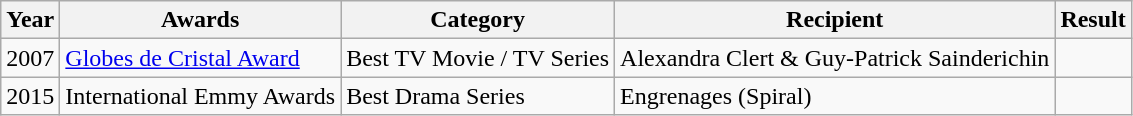<table class="wikitable sortable">
<tr>
<th>Year</th>
<th>Awards</th>
<th>Category</th>
<th>Recipient</th>
<th>Result</th>
</tr>
<tr>
<td>2007</td>
<td><a href='#'>Globes de Cristal Award</a></td>
<td>Best TV Movie / TV Series</td>
<td>Alexandra Clert & Guy-Patrick Sainderichin</td>
<td></td>
</tr>
<tr>
<td>2015</td>
<td>International Emmy Awards</td>
<td>Best Drama Series</td>
<td>Engrenages (Spiral)</td>
<td></td>
</tr>
</table>
